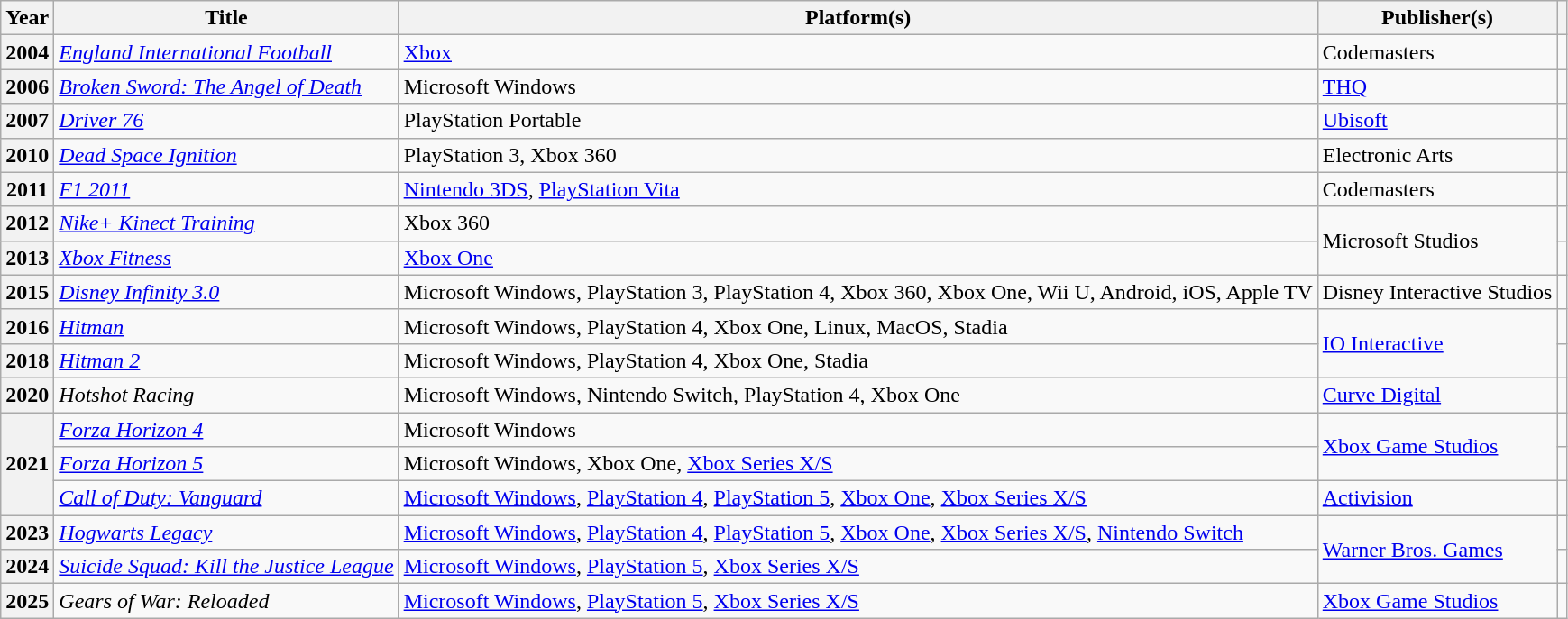<table class="wikitable sortable plainrowheaders">
<tr>
<th scope="col">Year</th>
<th scope="col">Title</th>
<th scope="col">Platform(s)</th>
<th scope="col">Publisher(s)</th>
<th scope="col"></th>
</tr>
<tr>
<th scope="row">2004</th>
<td><em><a href='#'>England International Football</a></em></td>
<td><a href='#'>Xbox</a></td>
<td>Codemasters</td>
<td></td>
</tr>
<tr>
<th scope="row">2006</th>
<td><em><a href='#'>Broken Sword: The Angel of Death</a></em></td>
<td>Microsoft Windows</td>
<td><a href='#'>THQ</a></td>
<td></td>
</tr>
<tr>
<th scope="row">2007</th>
<td><em><a href='#'>Driver 76</a></em></td>
<td>PlayStation Portable</td>
<td><a href='#'>Ubisoft</a></td>
<td></td>
</tr>
<tr>
<th scope="row">2010</th>
<td><em><a href='#'>Dead Space Ignition</a></em></td>
<td>PlayStation 3, Xbox 360</td>
<td>Electronic Arts</td>
<td></td>
</tr>
<tr>
<th scope="row">2011</th>
<td><em><a href='#'>F1 2011</a></em></td>
<td><a href='#'>Nintendo 3DS</a>, <a href='#'>PlayStation Vita</a></td>
<td>Codemasters</td>
<td></td>
</tr>
<tr>
<th scope="row">2012</th>
<td><em><a href='#'>Nike+ Kinect Training</a></em></td>
<td>Xbox 360</td>
<td rowspan="2">Microsoft Studios</td>
<td></td>
</tr>
<tr>
<th scope="row">2013</th>
<td><em><a href='#'>Xbox Fitness</a></em></td>
<td><a href='#'>Xbox One</a></td>
<td></td>
</tr>
<tr>
<th scope="row">2015</th>
<td><em><a href='#'>Disney Infinity 3.0</a></em></td>
<td>Microsoft Windows, PlayStation 3, PlayStation 4, Xbox 360, Xbox One, Wii U, Android, iOS, Apple TV</td>
<td>Disney Interactive Studios</td>
<td></td>
</tr>
<tr>
<th scope="row">2016</th>
<td><em><a href='#'>Hitman</a></em></td>
<td>Microsoft Windows, PlayStation 4, Xbox One, Linux, MacOS, Stadia</td>
<td rowspan=2><a href='#'>IO Interactive</a></td>
<td></td>
</tr>
<tr>
<th scope="row">2018</th>
<td><em><a href='#'>Hitman 2</a></em></td>
<td>Microsoft Windows, PlayStation 4, Xbox One, Stadia</td>
<td></td>
</tr>
<tr>
<th scope="row">2020</th>
<td><em>Hotshot Racing</em></td>
<td>Microsoft Windows, Nintendo Switch, PlayStation 4, Xbox One</td>
<td><a href='#'>Curve Digital</a></td>
<td></td>
</tr>
<tr>
<th scope="row" rowspan=3>2021</th>
<td><em><a href='#'>Forza Horizon 4</a></em></td>
<td>Microsoft Windows</td>
<td rowspan=2><a href='#'>Xbox Game Studios</a></td>
<td></td>
</tr>
<tr>
<td><em><a href='#'>Forza Horizon 5</a></em></td>
<td>Microsoft Windows, Xbox One, <a href='#'>Xbox Series X/S</a></td>
<td></td>
</tr>
<tr>
<td><em><a href='#'>Call of Duty: Vanguard</a></em></td>
<td><a href='#'>Microsoft Windows</a>, <a href='#'>PlayStation 4</a>, <a href='#'>PlayStation 5</a>, <a href='#'>Xbox One</a>, <a href='#'>Xbox Series X/S</a></td>
<td><a href='#'>Activision</a></td>
<td></td>
</tr>
<tr>
<th scope="row" rowspan=1>2023</th>
<td><em><a href='#'>Hogwarts Legacy</a></em></td>
<td><a href='#'>Microsoft Windows</a>, <a href='#'>PlayStation 4</a>, <a href='#'>PlayStation 5</a>, <a href='#'>Xbox One</a>, <a href='#'>Xbox Series X/S</a>, <a href='#'>Nintendo Switch</a></td>
<td rowspan=2><a href='#'>Warner Bros. Games</a></td>
<td></td>
</tr>
<tr>
<th scope="row" rowspan=1>2024</th>
<td><em><a href='#'>Suicide Squad: Kill the Justice League</a></em></td>
<td><a href='#'>Microsoft Windows</a>, <a href='#'>PlayStation 5</a>, <a href='#'>Xbox Series X/S</a></td>
<td></td>
</tr>
<tr>
<th scope="row" rowspan=1>2025</th>
<td><em>Gears of War: Reloaded</em></td>
<td><a href='#'>Microsoft Windows</a>, <a href='#'>PlayStation 5</a>, <a href='#'>Xbox Series X/S</a></td>
<td><a href='#'>Xbox Game Studios</a></td>
<td></td>
</tr>
</table>
